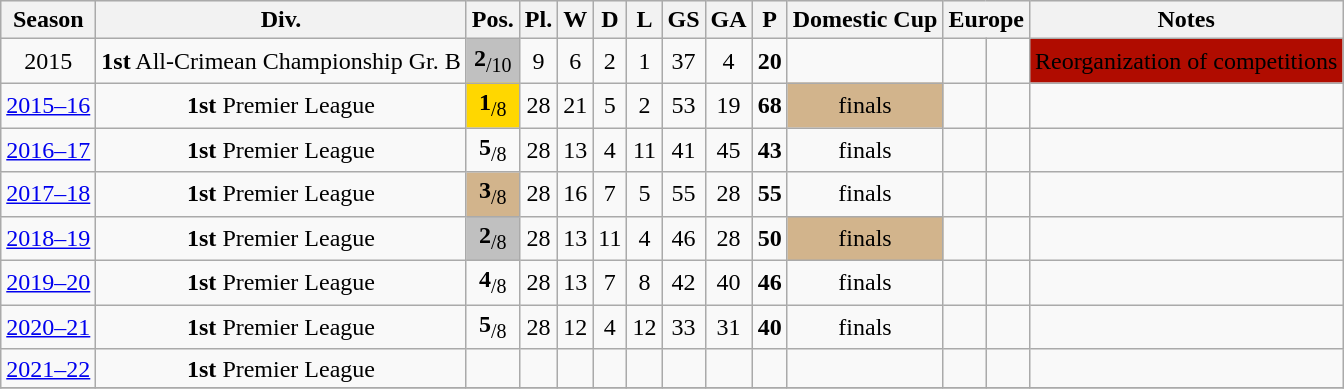<table class="wikitable" style="text-align:center;">
<tr style="background:#efefef;">
<th>Season</th>
<th>Div.</th>
<th>Pos.</th>
<th>Pl.</th>
<th>W</th>
<th>D</th>
<th>L</th>
<th>GS</th>
<th>GA</th>
<th>P</th>
<th>Domestic Cup</th>
<th colspan=2>Europe</th>
<th>Notes</th>
</tr>
<tr>
<td align=center>2015</td>
<td align=center><strong>1st</strong> All-Crimean Championship Gr. B</td>
<td align=center bgcolor=silver><strong>2</strong><sub>/10</sub></td>
<td align=center>9</td>
<td align=center>6</td>
<td align=center>2</td>
<td align=center>1</td>
<td align=center>37</td>
<td align=center>4</td>
<td align=center><strong>20</strong></td>
<td align=center></td>
<td align=center></td>
<td align=center></td>
<td align=center bgcolor=brick>Reorganization of competitions</td>
</tr>
<tr>
<td><a href='#'>2015–16</a></td>
<td align=center><strong>1st</strong> Premier League</td>
<td style="background:gold;"><strong>1</strong><sub>/8</sub></td>
<td>28</td>
<td>21</td>
<td>5</td>
<td>2</td>
<td>53</td>
<td>19</td>
<td><strong>68</strong></td>
<td align=center bgcolor=tan> finals</td>
<td></td>
<td></td>
<td></td>
</tr>
<tr>
<td><a href='#'>2016–17</a></td>
<td align=center><strong>1st</strong> Premier League</td>
<td><strong>5</strong><sub>/8</sub></td>
<td>28</td>
<td>13</td>
<td>4</td>
<td>11</td>
<td>41</td>
<td>45</td>
<td><strong>43</strong></td>
<td align=center> finals</td>
<td></td>
<td></td>
<td></td>
</tr>
<tr>
<td><a href='#'>2017–18</a></td>
<td align=center><strong>1st</strong> Premier League</td>
<td bgcolor=tan><strong>3</strong><sub>/8</sub></td>
<td>28</td>
<td>16</td>
<td>7</td>
<td>5</td>
<td>55</td>
<td>28</td>
<td><strong>55</strong></td>
<td align=center> finals</td>
<td></td>
<td></td>
<td></td>
</tr>
<tr>
<td><a href='#'>2018–19</a></td>
<td align=center><strong>1st</strong> Premier League</td>
<td bgcolor=silver><strong>2</strong><sub>/8</sub></td>
<td>28</td>
<td>13</td>
<td>11</td>
<td>4</td>
<td>46</td>
<td>28</td>
<td><strong>50</strong></td>
<td align=center bgcolor=tan> finals</td>
<td></td>
<td></td>
<td></td>
</tr>
<tr>
<td><a href='#'>2019–20</a></td>
<td align=center><strong>1st</strong> Premier League</td>
<td bgcolor=><strong>4</strong><sub>/8</sub></td>
<td>28</td>
<td>13</td>
<td>7</td>
<td>8</td>
<td>42</td>
<td>40</td>
<td><strong>46</strong></td>
<td align=center bgcolor=> finals</td>
<td></td>
<td></td>
<td></td>
</tr>
<tr>
<td><a href='#'>2020–21</a></td>
<td align=center><strong>1st</strong> Premier League</td>
<td bgcolor=><strong>5</strong><sub>/8</sub></td>
<td>28</td>
<td>12</td>
<td>4</td>
<td>12</td>
<td>33</td>
<td>31</td>
<td><strong>40</strong></td>
<td align=center> finals</td>
<td></td>
<td></td>
<td></td>
</tr>
<tr>
<td align=center><a href='#'>2021–22</a></td>
<td align=center><strong>1st</strong> Premier League</td>
<td align=center></td>
<td align=center></td>
<td align=center></td>
<td align=center></td>
<td align=center></td>
<td align=center></td>
<td align=center></td>
<td align=center></td>
<td align=center></td>
<td align=center></td>
<td align=center></td>
<td align=center></td>
</tr>
<tr>
</tr>
</table>
